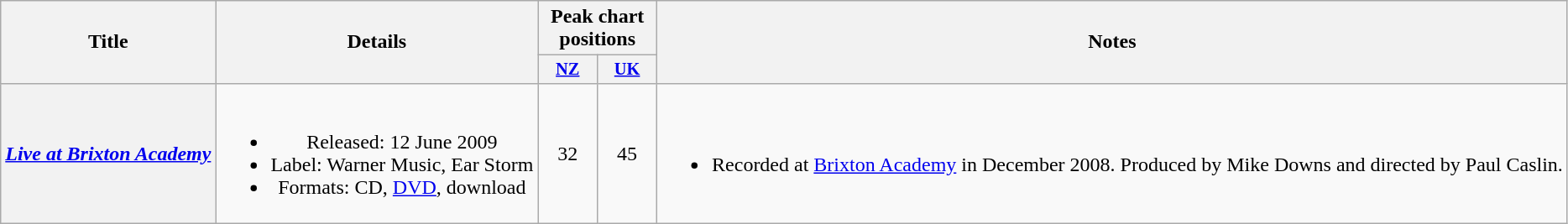<table class="wikitable plainrowheaders" style="text-align:center;">
<tr>
<th scope="col" rowspan="2">Title</th>
<th scope="col" rowspan="2">Details</th>
<th scope="col" colspan="2">Peak chart positions</th>
<th scope="col" rowspan="2">Notes</th>
</tr>
<tr>
<th scope="col" style="width:3em;font-size:85%;"><a href='#'>NZ</a><br></th>
<th scope="col" style="width:3em;font-size:85%;"><a href='#'>UK</a><br></th>
</tr>
<tr>
<th scope="row"><em><a href='#'>Live at Brixton Academy</a></em></th>
<td><br><ul><li>Released: 12 June 2009</li><li>Label: Warner Music, Ear Storm</li><li>Formats: CD, <a href='#'>DVD</a>, download</li></ul></td>
<td>32</td>
<td>45</td>
<td><br><ul><li>Recorded at <a href='#'>Brixton Academy</a> in December 2008. Produced by Mike Downs and directed by Paul Caslin.</li></ul></td>
</tr>
</table>
